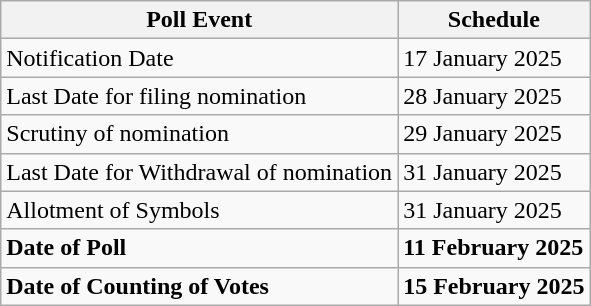<table class="wikitable">
<tr>
<th>Poll Event</th>
<th>Schedule</th>
</tr>
<tr>
<td>Notification Date</td>
<td>17 January 2025</td>
</tr>
<tr>
<td>Last Date for filing nomination</td>
<td>28 January 2025</td>
</tr>
<tr>
<td>Scrutiny of nomination</td>
<td>29 January 2025</td>
</tr>
<tr>
<td>Last Date for Withdrawal of nomination</td>
<td>31 January 2025</td>
</tr>
<tr>
<td>Allotment of Symbols</td>
<td>31 January 2025</td>
</tr>
<tr>
<td><strong>Date of Poll</strong></td>
<td><strong>11 February 2025</strong></td>
</tr>
<tr>
<td><strong>Date of Counting of Votes</strong></td>
<td><strong>15 February 2025</strong></td>
</tr>
</table>
